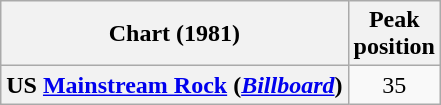<table class="wikitable sortable plainrowheaders" style="text-align:center">
<tr>
<th scope="col">Chart (1981)</th>
<th scope="col">Peak<br>position</th>
</tr>
<tr>
<th scope="row">US <a href='#'>Mainstream Rock</a> (<em><a href='#'>Billboard</a></em>)</th>
<td>35</td>
</tr>
</table>
